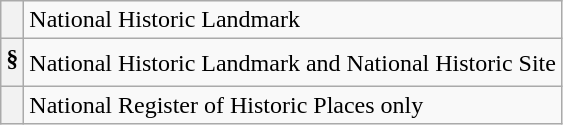<table class="wikitable">
<tr>
<th><strong><sup></sup></strong></th>
<td>National Historic Landmark</td>
</tr>
<tr>
<th><strong><sup><big>§</big></sup></strong></th>
<td>National Historic Landmark and National Historic Site</td>
</tr>
<tr>
<th><strong><sup><big></big></sup></strong></th>
<td>National Register of Historic Places only</td>
</tr>
</table>
